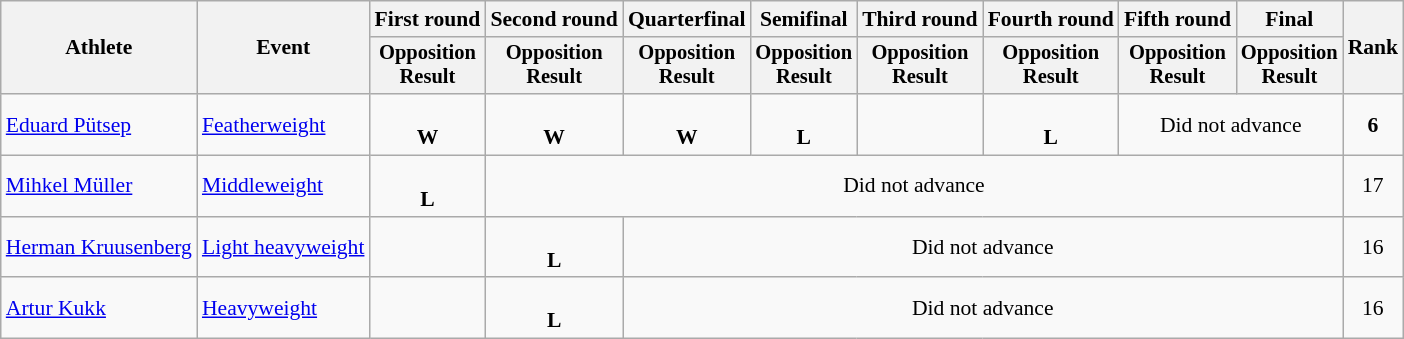<table class="wikitable" style="font-size:90%;">
<tr>
<th rowspan=2>Athlete</th>
<th rowspan=2>Event</th>
<th>First round</th>
<th>Second round</th>
<th>Quarterfinal</th>
<th>Semifinal</th>
<th>Third round</th>
<th>Fourth round</th>
<th>Fifth round</th>
<th>Final</th>
<th rowspan=2>Rank</th>
</tr>
<tr style="font-size: 95%">
<th>Opposition<br>Result</th>
<th>Opposition<br>Result</th>
<th>Opposition<br>Result</th>
<th>Opposition<br>Result</th>
<th>Opposition<br>Result</th>
<th>Opposition<br>Result</th>
<th>Opposition<br>Result</th>
<th>Opposition<br>Result</th>
</tr>
<tr align=center>
<td align=left><a href='#'>Eduard Pütsep</a></td>
<td align=left><a href='#'>Featherweight</a></td>
<td> <br> <strong>W</strong></td>
<td> <br> <strong>W</strong></td>
<td> <br> <strong>W</strong></td>
<td> <br> <strong>L</strong></td>
<td></td>
<td> <br> <strong>L</strong></td>
<td colspan=2>Did not advance</td>
<td><strong>6</strong></td>
</tr>
<tr align=center>
<td align=left><a href='#'>Mihkel Müller</a></td>
<td align=left><a href='#'>Middleweight</a></td>
<td> <br> <strong>L</strong></td>
<td colspan=7>Did not advance</td>
<td>17</td>
</tr>
<tr align=center>
<td align=left><a href='#'>Herman Kruusenberg</a></td>
<td align=left><a href='#'>Light heavyweight</a></td>
<td></td>
<td> <br> <strong>L</strong></td>
<td colspan=6>Did not advance</td>
<td>16</td>
</tr>
<tr align=center>
<td align=left><a href='#'>Artur Kukk</a></td>
<td align=left><a href='#'>Heavyweight</a></td>
<td></td>
<td> <br> <strong>L</strong></td>
<td colspan=6>Did not advance</td>
<td>16</td>
</tr>
</table>
